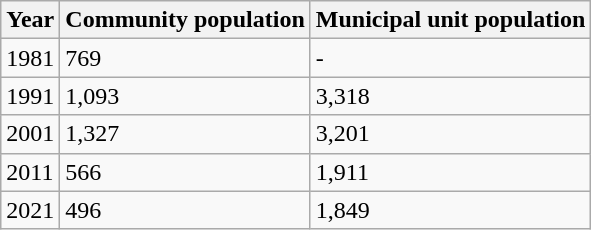<table class=wikitable>
<tr>
<th>Year</th>
<th>Community population</th>
<th>Municipal unit population</th>
</tr>
<tr>
<td>1981</td>
<td>769</td>
<td>-</td>
</tr>
<tr>
<td>1991</td>
<td>1,093</td>
<td>3,318</td>
</tr>
<tr>
<td>2001</td>
<td>1,327</td>
<td>3,201</td>
</tr>
<tr>
<td>2011</td>
<td>566</td>
<td>1,911</td>
</tr>
<tr>
<td>2021</td>
<td>496</td>
<td>1,849</td>
</tr>
</table>
